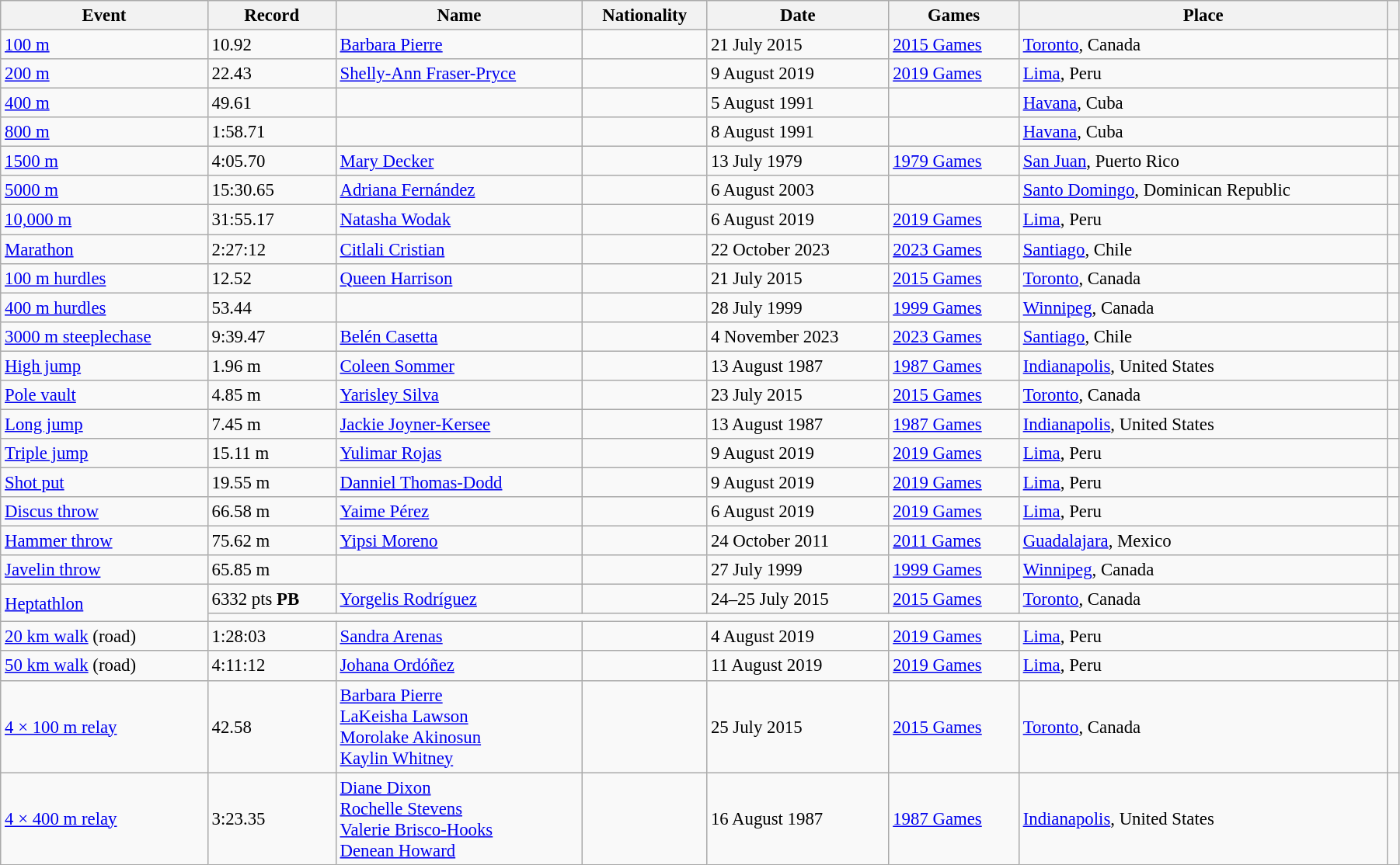<table class="wikitable" style="font-size:95%; width: 95%;">
<tr>
<th>Event</th>
<th>Record</th>
<th>Name</th>
<th>Nationality</th>
<th>Date</th>
<th>Games</th>
<th>Place</th>
<th></th>
</tr>
<tr>
<td><a href='#'>100 m</a></td>
<td>10.92 </td>
<td><a href='#'>Barbara Pierre</a></td>
<td></td>
<td>21 July 2015</td>
<td><a href='#'>2015 Games</a></td>
<td><a href='#'>Toronto</a>, Canada</td>
<td></td>
</tr>
<tr>
<td><a href='#'>200 m</a></td>
<td>22.43 </td>
<td><a href='#'>Shelly-Ann Fraser-Pryce</a></td>
<td></td>
<td>9 August 2019</td>
<td><a href='#'>2019 Games</a></td>
<td><a href='#'>Lima</a>, Peru</td>
<td></td>
</tr>
<tr>
<td><a href='#'>400 m</a></td>
<td>49.61</td>
<td></td>
<td></td>
<td>5 August 1991</td>
<td></td>
<td><a href='#'>Havana</a>, Cuba</td>
<td></td>
</tr>
<tr>
<td><a href='#'>800 m</a></td>
<td>1:58.71</td>
<td></td>
<td></td>
<td>8 August 1991</td>
<td></td>
<td><a href='#'>Havana</a>, Cuba</td>
<td></td>
</tr>
<tr>
<td><a href='#'>1500 m</a></td>
<td>4:05.70</td>
<td><a href='#'>Mary Decker</a></td>
<td></td>
<td>13 July 1979</td>
<td><a href='#'>1979 Games</a></td>
<td><a href='#'>San Juan</a>, Puerto Rico</td>
<td></td>
</tr>
<tr>
<td><a href='#'>5000 m</a></td>
<td>15:30.65</td>
<td><a href='#'>Adriana Fernández</a></td>
<td></td>
<td>6 August 2003</td>
<td></td>
<td><a href='#'>Santo Domingo</a>, Dominican Republic</td>
<td></td>
</tr>
<tr>
<td><a href='#'>10,000 m</a></td>
<td>31:55.17</td>
<td><a href='#'>Natasha Wodak</a></td>
<td></td>
<td>6 August 2019</td>
<td><a href='#'>2019 Games</a></td>
<td><a href='#'>Lima</a>, Peru</td>
<td></td>
</tr>
<tr>
<td><a href='#'>Marathon</a></td>
<td>2:27:12</td>
<td><a href='#'>Citlali Cristian</a></td>
<td></td>
<td>22 October 2023</td>
<td><a href='#'>2023 Games</a></td>
<td><a href='#'>Santiago</a>, Chile</td>
<td></td>
</tr>
<tr>
<td><a href='#'>100 m hurdles</a></td>
<td>12.52 </td>
<td><a href='#'>Queen Harrison</a></td>
<td></td>
<td>21 July 2015</td>
<td><a href='#'>2015 Games</a></td>
<td><a href='#'>Toronto</a>, Canada</td>
<td></td>
</tr>
<tr>
<td><a href='#'>400 m hurdles</a></td>
<td>53.44</td>
<td></td>
<td></td>
<td>28 July 1999</td>
<td><a href='#'>1999 Games</a></td>
<td><a href='#'>Winnipeg</a>, Canada</td>
<td></td>
</tr>
<tr>
<td><a href='#'>3000 m steeplechase</a></td>
<td>9:39.47</td>
<td><a href='#'>Belén Casetta</a></td>
<td></td>
<td>4 November 2023</td>
<td><a href='#'>2023 Games</a></td>
<td><a href='#'>Santiago</a>, Chile</td>
<td></td>
</tr>
<tr>
<td><a href='#'>High jump</a></td>
<td>1.96 m</td>
<td><a href='#'>Coleen Sommer</a></td>
<td></td>
<td>13 August 1987</td>
<td><a href='#'>1987 Games</a></td>
<td><a href='#'>Indianapolis</a>, United States</td>
<td></td>
</tr>
<tr>
<td><a href='#'>Pole vault</a></td>
<td>4.85 m</td>
<td><a href='#'>Yarisley Silva</a></td>
<td></td>
<td>23 July 2015</td>
<td><a href='#'>2015 Games</a></td>
<td><a href='#'>Toronto</a>, Canada</td>
<td></td>
</tr>
<tr>
<td><a href='#'>Long jump</a></td>
<td>7.45 m</td>
<td><a href='#'>Jackie Joyner-Kersee</a></td>
<td></td>
<td>13 August 1987</td>
<td><a href='#'>1987 Games</a></td>
<td><a href='#'>Indianapolis</a>, United States</td>
<td></td>
</tr>
<tr>
<td><a href='#'>Triple jump</a></td>
<td>15.11 m  </td>
<td><a href='#'>Yulimar Rojas</a></td>
<td></td>
<td>9 August 2019</td>
<td><a href='#'>2019 Games</a></td>
<td><a href='#'>Lima</a>, Peru</td>
<td></td>
</tr>
<tr>
<td><a href='#'>Shot put</a></td>
<td>19.55 m </td>
<td><a href='#'>Danniel Thomas-Dodd</a></td>
<td></td>
<td>9 August 2019</td>
<td><a href='#'>2019 Games</a></td>
<td><a href='#'>Lima</a>, Peru</td>
<td></td>
</tr>
<tr>
<td><a href='#'>Discus throw</a></td>
<td>66.58 m</td>
<td><a href='#'>Yaime Pérez</a></td>
<td></td>
<td>6 August 2019</td>
<td><a href='#'>2019 Games</a></td>
<td><a href='#'>Lima</a>, Peru</td>
<td></td>
</tr>
<tr>
<td><a href='#'>Hammer throw</a></td>
<td>75.62 m </td>
<td><a href='#'>Yipsi Moreno</a></td>
<td></td>
<td>24 October 2011</td>
<td><a href='#'>2011 Games</a></td>
<td><a href='#'>Guadalajara</a>, Mexico</td>
<td></td>
</tr>
<tr>
<td><a href='#'>Javelin throw</a></td>
<td>65.85 m</td>
<td></td>
<td></td>
<td>27 July 1999</td>
<td><a href='#'>1999 Games</a></td>
<td><a href='#'>Winnipeg</a>, Canada</td>
<td></td>
</tr>
<tr>
<td rowspan=2><a href='#'>Heptathlon</a></td>
<td>6332 pts <strong>PB</strong></td>
<td><a href='#'>Yorgelis Rodríguez</a></td>
<td></td>
<td>24–25 July 2015</td>
<td><a href='#'>2015 Games</a></td>
<td><a href='#'>Toronto</a>, Canada</td>
<td></td>
</tr>
<tr>
<td colspan=6></td>
<td></td>
</tr>
<tr>
<td><a href='#'>20 km walk</a> (road)</td>
<td>1:28:03</td>
<td><a href='#'>Sandra Arenas</a></td>
<td></td>
<td>4 August 2019</td>
<td><a href='#'>2019 Games</a></td>
<td><a href='#'>Lima</a>, Peru</td>
<td></td>
</tr>
<tr>
<td><a href='#'>50 km walk</a> (road)</td>
<td>4:11:12</td>
<td><a href='#'>Johana Ordóñez</a></td>
<td></td>
<td>11 August 2019</td>
<td><a href='#'>2019 Games</a></td>
<td><a href='#'>Lima</a>, Peru</td>
<td></td>
</tr>
<tr>
<td><a href='#'>4 × 100 m relay</a></td>
<td>42.58</td>
<td><a href='#'>Barbara Pierre</a><br><a href='#'>LaKeisha Lawson</a><br><a href='#'>Morolake Akinosun</a><br><a href='#'>Kaylin Whitney</a></td>
<td></td>
<td>25 July 2015</td>
<td><a href='#'>2015 Games</a></td>
<td><a href='#'>Toronto</a>, Canada</td>
<td></td>
</tr>
<tr>
<td><a href='#'>4 × 400 m relay</a></td>
<td>3:23.35</td>
<td><a href='#'>Diane Dixon</a><br><a href='#'>Rochelle Stevens</a><br><a href='#'>Valerie Brisco-Hooks</a><br><a href='#'>Denean Howard</a></td>
<td></td>
<td>16 August 1987</td>
<td><a href='#'>1987 Games</a></td>
<td><a href='#'>Indianapolis</a>, United States</td>
<td></td>
</tr>
</table>
